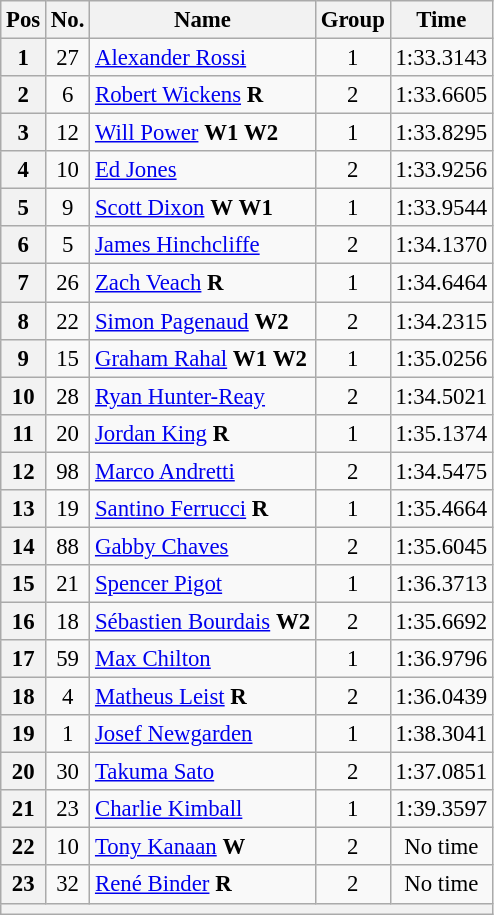<table class="wikitable sortable" style="text-align:center; font-size: 95%;">
<tr>
<th>Pos</th>
<th>No.</th>
<th>Name</th>
<th>Group</th>
<th>Time</th>
</tr>
<tr>
<th scope="row">1</th>
<td>27</td>
<td align="left"> <a href='#'>Alexander Rossi</a></td>
<td>1</td>
<td>1:33.3143</td>
</tr>
<tr>
<th scope="row">2</th>
<td>6</td>
<td align="left"> <a href='#'>Robert Wickens</a> <strong><span>R</span></strong></td>
<td>2</td>
<td>1:33.6605</td>
</tr>
<tr>
<th scope="row">3</th>
<td>12</td>
<td align="left"> <a href='#'>Will Power</a> <strong><span>W1</span></strong> <strong><span>W2</span></strong></td>
<td>1</td>
<td>1:33.8295</td>
</tr>
<tr>
<th scope="row">4</th>
<td>10</td>
<td align="left"> <a href='#'>Ed Jones</a></td>
<td>2</td>
<td>1:33.9256</td>
</tr>
<tr>
<th scope="row">5</th>
<td>9</td>
<td align="left"> <a href='#'>Scott Dixon</a> <strong><span>W</span></strong> <strong><span>W1</span></strong></td>
<td>1</td>
<td>1:33.9544</td>
</tr>
<tr>
<th scope="row">6</th>
<td>5</td>
<td align="left"> <a href='#'>James Hinchcliffe</a></td>
<td>2</td>
<td>1:34.1370</td>
</tr>
<tr>
<th scope="row">7</th>
<td>26</td>
<td align="left"> <a href='#'>Zach Veach</a> <strong><span>R</span></strong></td>
<td>1</td>
<td>1:34.6464</td>
</tr>
<tr>
<th scope="row">8</th>
<td>22</td>
<td align="left"> <a href='#'>Simon Pagenaud</a> <strong><span>W2</span></strong></td>
<td>2</td>
<td>1:34.2315</td>
</tr>
<tr>
<th scope="row">9</th>
<td>15</td>
<td align="left"> <a href='#'>Graham Rahal</a> <strong><span>W1</span></strong> <strong><span>W2</span></strong></td>
<td>1</td>
<td>1:35.0256</td>
</tr>
<tr>
<th scope="row">10</th>
<td>28</td>
<td align="left"> <a href='#'>Ryan Hunter-Reay</a></td>
<td>2</td>
<td>1:34.5021</td>
</tr>
<tr>
<th scope="row">11</th>
<td>20</td>
<td align="left"> <a href='#'>Jordan King</a> <strong><span>R</span></strong></td>
<td>1</td>
<td>1:35.1374</td>
</tr>
<tr>
<th scope="row">12</th>
<td>98</td>
<td align="left"> <a href='#'>Marco Andretti</a></td>
<td>2</td>
<td>1:34.5475</td>
</tr>
<tr>
<th scope="row">13</th>
<td>19</td>
<td align="left"> <a href='#'>Santino Ferrucci</a> <strong><span>R</span></strong></td>
<td>1</td>
<td>1:35.4664</td>
</tr>
<tr>
<th scope="row">14</th>
<td>88</td>
<td align="left"> <a href='#'>Gabby Chaves</a></td>
<td>2</td>
<td>1:35.6045</td>
</tr>
<tr>
<th scope="row">15</th>
<td>21</td>
<td align="left"> <a href='#'>Spencer Pigot</a></td>
<td>1</td>
<td>1:36.3713</td>
</tr>
<tr>
<th scope="row">16</th>
<td>18</td>
<td align="left"> <a href='#'>Sébastien Bourdais</a> <strong><span>W2</span></strong></td>
<td>2</td>
<td>1:35.6692</td>
</tr>
<tr>
<th scope="row">17</th>
<td>59</td>
<td align="left"> <a href='#'>Max Chilton</a></td>
<td>1</td>
<td>1:36.9796</td>
</tr>
<tr>
<th scope="row">18</th>
<td>4</td>
<td align="left"> <a href='#'>Matheus Leist</a> <strong><span>R</span></strong></td>
<td>2</td>
<td>1:36.0439</td>
</tr>
<tr>
<th scope="row">19</th>
<td>1</td>
<td align="left"> <a href='#'>Josef Newgarden</a></td>
<td>1</td>
<td>1:38.3041</td>
</tr>
<tr>
<th scope="row">20</th>
<td>30</td>
<td align="left"> <a href='#'>Takuma Sato</a></td>
<td>2</td>
<td>1:37.0851</td>
</tr>
<tr>
<th scope="row">21</th>
<td>23</td>
<td align="left"> <a href='#'>Charlie Kimball</a></td>
<td>1</td>
<td>1:39.3597</td>
</tr>
<tr>
<th scope="row">22</th>
<td>10</td>
<td align="left"> <a href='#'>Tony Kanaan</a> <strong><span>W</span></strong></td>
<td>2</td>
<td>No time</td>
</tr>
<tr>
<th scope="row">23</th>
<td>32</td>
<td align="left"> <a href='#'>René Binder</a> <strong><span>R</span></strong></td>
<td>2</td>
<td>No time</td>
</tr>
<tr>
<th colspan="9" align="center"></th>
</tr>
</table>
